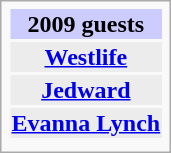<table class="infobox" style="text-align:center;">
<tr>
<th style="background:#ccf;">2009 guests</th>
</tr>
<tr>
<th style="background:#ececec;"><a href='#'>Westlife</a></th>
</tr>
<tr>
<th style="background:#ececec;"><a href='#'>Jedward</a></th>
</tr>
<tr>
<th style="background:#ececec;"><a href='#'>Evanna Lynch</a></th>
</tr>
<tr>
<th style="background:#ececec; padding:0 4px;"></th>
</tr>
<tr>
</tr>
</table>
